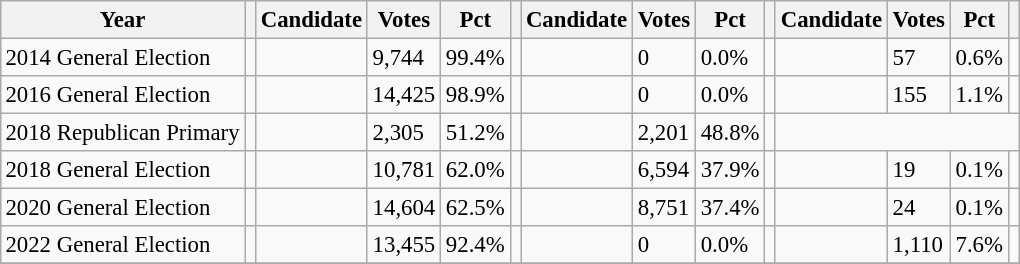<table class="wikitable" style="margin:0.5em ; font-size:95%">
<tr>
<th>Year</th>
<th></th>
<th>Candidate</th>
<th>Votes</th>
<th>Pct</th>
<th></th>
<th>Candidate</th>
<th>Votes</th>
<th>Pct</th>
<th></th>
<th>Candidate</th>
<th>Votes</th>
<th>Pct</th>
<th></th>
</tr>
<tr>
<td>2014 General Election</td>
<td></td>
<td></td>
<td>9,744</td>
<td>99.4%</td>
<td></td>
<td></td>
<td>0</td>
<td>0.0%</td>
<td></td>
<td></td>
<td>57</td>
<td>0.6%</td>
<td></td>
</tr>
<tr>
<td>2016 General Election</td>
<td></td>
<td></td>
<td>14,425</td>
<td>98.9%</td>
<td></td>
<td></td>
<td>0</td>
<td>0.0%</td>
<td></td>
<td></td>
<td>155</td>
<td>1.1%</td>
<td></td>
</tr>
<tr>
<td>2018 Republican Primary</td>
<td></td>
<td></td>
<td>2,305</td>
<td>51.2%</td>
<td></td>
<td></td>
<td>2,201</td>
<td>48.8%</td>
<td></td>
</tr>
<tr>
<td>2018 General Election</td>
<td></td>
<td></td>
<td>10,781</td>
<td>62.0%</td>
<td></td>
<td></td>
<td>6,594</td>
<td>37.9%</td>
<td></td>
<td></td>
<td>19</td>
<td>0.1%</td>
<td></td>
</tr>
<tr>
<td>2020 General Election</td>
<td></td>
<td></td>
<td>14,604</td>
<td>62.5%</td>
<td></td>
<td></td>
<td>8,751</td>
<td>37.4%</td>
<td></td>
<td></td>
<td>24</td>
<td>0.1%</td>
<td></td>
</tr>
<tr>
<td>2022 General Election</td>
<td></td>
<td></td>
<td>13,455</td>
<td>92.4%</td>
<td></td>
<td></td>
<td>0</td>
<td>0.0%</td>
<td></td>
<td></td>
<td>1,110</td>
<td>7.6%</td>
<td></td>
</tr>
<tr>
</tr>
</table>
